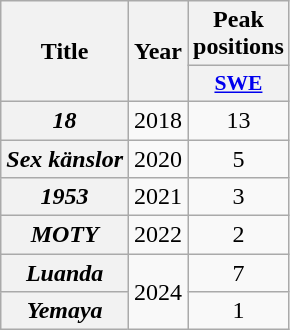<table class="wikitable plainrowheaders" style="text-align:center">
<tr>
<th scope="col" rowspan="2">Title</th>
<th scope="col" rowspan="2">Year</th>
<th scope="col" colspan="1">Peak positions</th>
</tr>
<tr>
<th scope="col" style="width:3em;font-size:90%;"><a href='#'>SWE</a><br></th>
</tr>
<tr>
<th scope="row"><em>18</em></th>
<td>2018</td>
<td>13</td>
</tr>
<tr>
<th scope="row"><em>Sex känslor</em></th>
<td>2020</td>
<td>5</td>
</tr>
<tr>
<th scope="row"><em>1953</em></th>
<td>2021</td>
<td>3</td>
</tr>
<tr>
<th scope="row"><em>MOTY</em></th>
<td>2022</td>
<td>2<br></td>
</tr>
<tr>
<th scope="row"><em>Luanda</em></th>
<td rowspan="2">2024</td>
<td>7<br></td>
</tr>
<tr>
<th scope="row"><em>Yemaya</em></th>
<td>1<br></td>
</tr>
</table>
